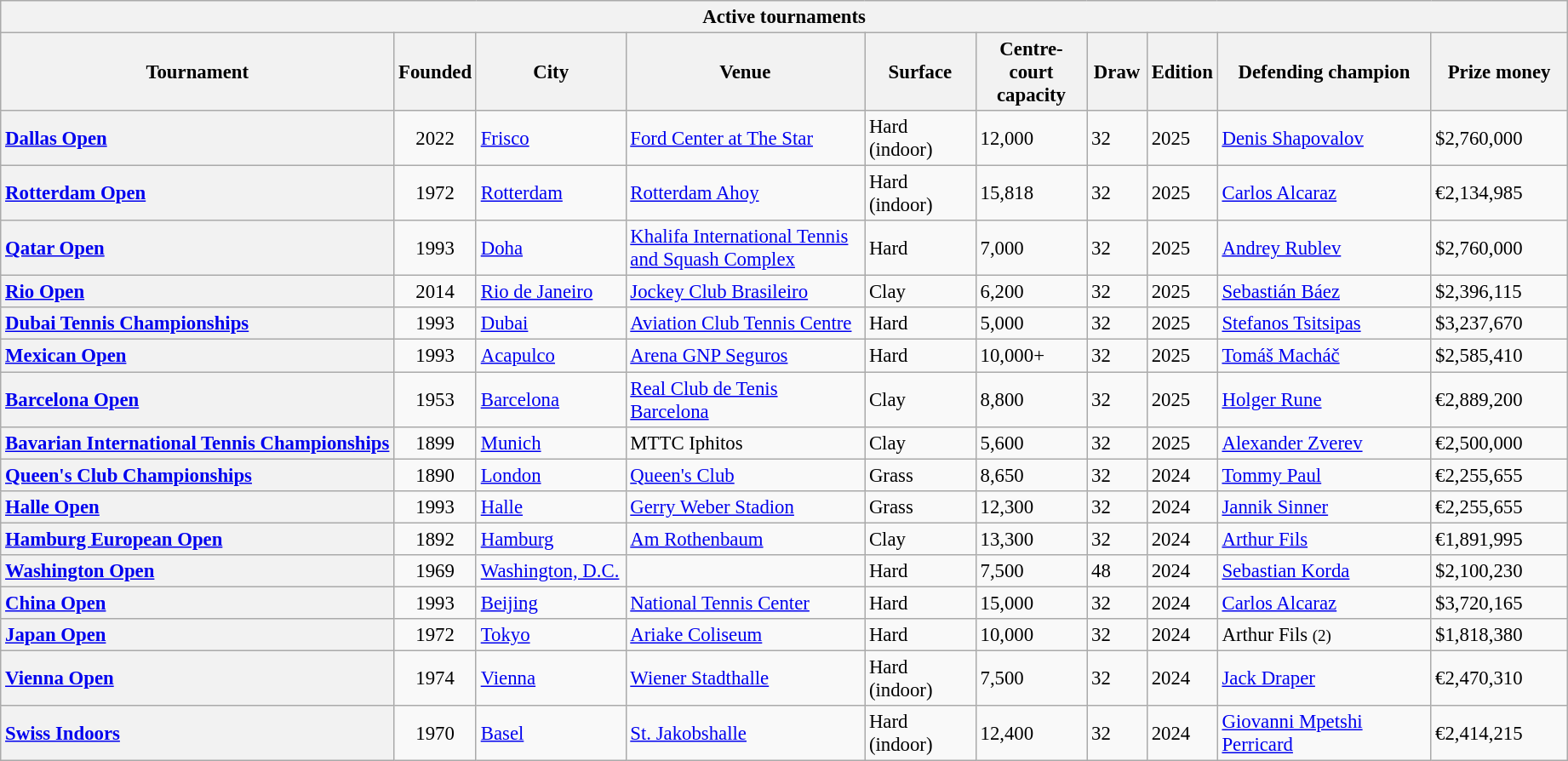<table class="wikitable plainrowheaders" style="font-size:95%;">
<tr>
<th colspan="10" style="text-align:center;">Active tournaments</th>
</tr>
<tr>
<th>Tournament</th>
<th width="50">Founded</th>
<th width=110>City</th>
<th width=180>Venue</th>
<th width=80>Surface</th>
<th width=80>Centre-court capacity</th>
<th width=40>Draw</th>
<th>Edition</th>
<th width=160>Defending champion</th>
<th width=100>Prize money</th>
</tr>
<tr>
<th style="text-align:left;"><a href='#'>Dallas Open</a></th>
<td align="center">2022</td>
<td><a href='#'>Frisco</a></td>
<td><a href='#'>Ford Center at The Star</a></td>
<td>Hard (indoor)</td>
<td>12,000</td>
<td>32</td>
<td>2025</td>
<td> <a href='#'>Denis Shapovalov</a></td>
<td>$2,760,000</td>
</tr>
<tr>
<th style="text-align:left;"><a href='#'>Rotterdam Open</a></th>
<td align="center">1972</td>
<td><a href='#'>Rotterdam</a></td>
<td><a href='#'>Rotterdam Ahoy</a></td>
<td>Hard (indoor)</td>
<td>15,818</td>
<td>32</td>
<td>2025</td>
<td> <a href='#'>Carlos Alcaraz</a></td>
<td>€2,134,985</td>
</tr>
<tr>
<th style="text-align:left;"><a href='#'>Qatar Open</a></th>
<td align="center">1993</td>
<td><a href='#'>Doha</a></td>
<td><a href='#'>Khalifa International Tennis and Squash Complex</a></td>
<td>Hard</td>
<td>7,000</td>
<td>32</td>
<td>2025</td>
<td> <a href='#'>Andrey Rublev</a></td>
<td>$2,760,000</td>
</tr>
<tr>
<th style="text-align:left;"><a href='#'>Rio Open</a></th>
<td align="center">2014</td>
<td><a href='#'>Rio de Janeiro</a></td>
<td><a href='#'>Jockey Club Brasileiro</a></td>
<td>Clay</td>
<td>6,200</td>
<td>32</td>
<td>2025</td>
<td> <a href='#'>Sebastián Báez</a></td>
<td>$2,396,115</td>
</tr>
<tr>
<th style="text-align:left;"><a href='#'>Dubai Tennis Championships</a></th>
<td align="center">1993</td>
<td><a href='#'>Dubai</a></td>
<td><a href='#'>Aviation Club Tennis Centre</a></td>
<td>Hard</td>
<td>5,000</td>
<td>32</td>
<td>2025</td>
<td> <a href='#'>Stefanos Tsitsipas</a></td>
<td>$3,237,670</td>
</tr>
<tr>
<th style="text-align:left;"><a href='#'>Mexican Open</a></th>
<td align="center">1993</td>
<td><a href='#'>Acapulco</a></td>
<td><a href='#'>Arena GNP Seguros</a></td>
<td>Hard</td>
<td>10,000+</td>
<td>32</td>
<td>2025</td>
<td> <a href='#'>Tomáš Macháč</a></td>
<td>$2,585,410</td>
</tr>
<tr>
<th style="text-align:left;"><a href='#'>Barcelona Open</a></th>
<td align="center">1953</td>
<td><a href='#'>Barcelona</a></td>
<td><a href='#'>Real Club de Tenis Barcelona</a></td>
<td>Clay</td>
<td>8,800</td>
<td>32</td>
<td>2025</td>
<td> <a href='#'>Holger Rune</a></td>
<td>€2,889,200</td>
</tr>
<tr>
<th style="text-align:left;"><a href='#'>Bavarian International Tennis Championships</a></th>
<td align="center">1899</td>
<td><a href='#'>Munich</a></td>
<td>MTTC Iphitos</td>
<td>Clay</td>
<td>5,600</td>
<td>32</td>
<td>2025</td>
<td> <a href='#'>Alexander Zverev</a></td>
<td>€2,500,000</td>
</tr>
<tr>
<th style="text-align:left;"><a href='#'>Queen's Club Championships</a></th>
<td align="center">1890</td>
<td><a href='#'>London</a></td>
<td><a href='#'>Queen's Club</a></td>
<td>Grass</td>
<td>8,650</td>
<td>32</td>
<td>2024</td>
<td> <a href='#'>Tommy Paul</a></td>
<td>€2,255,655</td>
</tr>
<tr>
<th style="text-align:left;"><a href='#'>Halle Open</a></th>
<td align="center">1993</td>
<td><a href='#'>Halle</a></td>
<td><a href='#'>Gerry Weber Stadion</a></td>
<td>Grass</td>
<td>12,300</td>
<td>32</td>
<td>2024</td>
<td> <a href='#'>Jannik Sinner</a></td>
<td>€2,255,655</td>
</tr>
<tr>
<th style="text-align:left;"><a href='#'>Hamburg European Open</a></th>
<td align="center">1892</td>
<td><a href='#'>Hamburg</a></td>
<td><a href='#'>Am Rothenbaum</a></td>
<td>Clay</td>
<td>13,300</td>
<td>32</td>
<td>2024</td>
<td> <a href='#'>Arthur Fils</a></td>
<td>€1,891,995</td>
</tr>
<tr>
<th style="text-align:left;"><a href='#'>Washington Open</a></th>
<td align="center">1969</td>
<td><a href='#'>Washington, D.C.</a></td>
<td></td>
<td>Hard</td>
<td>7,500</td>
<td>48</td>
<td>2024</td>
<td> <a href='#'>Sebastian Korda</a></td>
<td>$2,100,230</td>
</tr>
<tr>
<th style="text-align:left;"><a href='#'>China Open</a></th>
<td align="center">1993</td>
<td><a href='#'>Beijing</a></td>
<td><a href='#'>National Tennis Center</a></td>
<td>Hard</td>
<td>15,000</td>
<td>32</td>
<td>2024</td>
<td> <a href='#'>Carlos Alcaraz</a></td>
<td>$3,720,165</td>
</tr>
<tr>
<th style="text-align:left;"><a href='#'>Japan Open</a></th>
<td align="center">1972</td>
<td><a href='#'>Tokyo</a></td>
<td><a href='#'>Ariake Coliseum</a></td>
<td>Hard</td>
<td>10,000</td>
<td>32</td>
<td>2024</td>
<td> Arthur Fils <small>(2)</small></td>
<td>$1,818,380</td>
</tr>
<tr>
<th style="text-align:left;"><a href='#'>Vienna Open</a></th>
<td align="center">1974</td>
<td><a href='#'>Vienna</a></td>
<td><a href='#'>Wiener Stadthalle</a></td>
<td>Hard (indoor)</td>
<td>7,500</td>
<td>32</td>
<td>2024</td>
<td> <a href='#'>Jack Draper</a></td>
<td>€2,470,310</td>
</tr>
<tr>
<th style="text-align:left;"><a href='#'>Swiss Indoors</a></th>
<td align="center">1970</td>
<td><a href='#'>Basel</a></td>
<td><a href='#'>St. Jakobshalle</a></td>
<td>Hard (indoor)</td>
<td>12,400</td>
<td>32</td>
<td>2024</td>
<td> <a href='#'>Giovanni Mpetshi Perricard</a></td>
<td>€2,414,215</td>
</tr>
</table>
